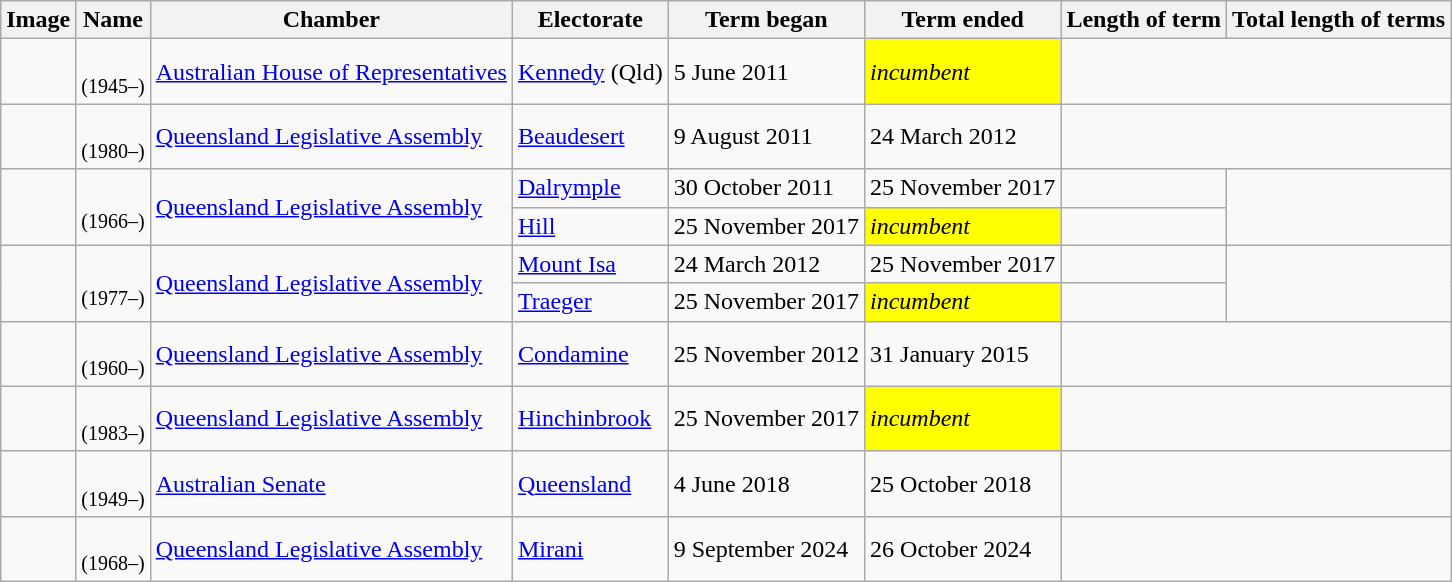<table class="wikitable sortable">
<tr>
<th class=unsortable>Image</th>
<th>Name</th>
<th>Chamber</th>
<th>Electorate</th>
<th>Term began</th>
<th>Term ended</th>
<th>Length of term</th>
<th>Total length of terms</th>
</tr>
<tr>
<td></td>
<td><br><small>(1945–)</small></td>
<td><a href='#'>Australian House of Representatives</a></td>
<td><a href='#'>Kennedy</a> (Qld)</td>
<td>5 June 2011</td>
<td bgcolor=yellow><em>incumbent</em></td>
<td colspan=2></td>
</tr>
<tr>
<td></td>
<td><br><small>(1980–)</small></td>
<td><a href='#'>Queensland Legislative Assembly</a></td>
<td><a href='#'>Beaudesert</a></td>
<td>9 August 2011</td>
<td>24 March 2012</td>
<td colspan=2></td>
</tr>
<tr>
<td rowspan=2></td>
<td rowspan=2><br><small>(1966–)</small></td>
<td rowspan=2><a href='#'>Queensland Legislative Assembly</a></td>
<td><a href='#'>Dalrymple</a></td>
<td>30 October 2011</td>
<td>25 November 2017</td>
<td></td>
<td rowspan=2></td>
</tr>
<tr>
<td><a href='#'>Hill</a></td>
<td>25 November 2017</td>
<td bgcolor=yellow><em>incumbent</em></td>
<td></td>
</tr>
<tr>
<td rowspan=2></td>
<td rowspan=2><br><small>(1977–)</small></td>
<td rowspan=2><a href='#'>Queensland Legislative Assembly</a></td>
<td><a href='#'>Mount Isa</a></td>
<td>24 March 2012</td>
<td>25 November 2017</td>
<td></td>
<td rowspan=2></td>
</tr>
<tr>
<td><a href='#'>Traeger</a></td>
<td>25 November 2017</td>
<td bgcolor=yellow><em>incumbent</em></td>
<td></td>
</tr>
<tr>
<td></td>
<td><br><small>(1960–)</small></td>
<td><a href='#'>Queensland Legislative Assembly</a></td>
<td><a href='#'>Condamine</a></td>
<td>25 November 2012</td>
<td>31 January 2015</td>
<td colspan=2></td>
</tr>
<tr>
<td></td>
<td><br><small>(1983–)</small></td>
<td><a href='#'>Queensland Legislative Assembly</a></td>
<td><a href='#'>Hinchinbrook</a></td>
<td>25 November 2017</td>
<td bgcolor=yellow><em>incumbent</em></td>
<td colspan=2></td>
</tr>
<tr>
<td></td>
<td><br><small>(1949–)</small></td>
<td><a href='#'>Australian Senate</a></td>
<td><a href='#'>Queensland</a></td>
<td>4 June 2018</td>
<td>25 October 2018</td>
<td colspan=2></td>
</tr>
<tr>
<td></td>
<td><br><small>(1968–)</small></td>
<td><a href='#'>Queensland Legislative Assembly</a></td>
<td><a href='#'>Mirani</a></td>
<td>9 September 2024</td>
<td>26 October 2024</td>
<td colspan=2></td>
</tr>
</table>
